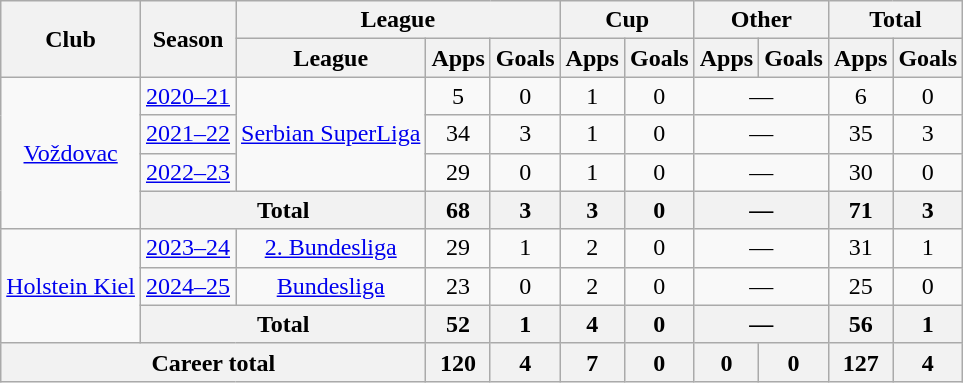<table class="wikitable" style="text-align:center">
<tr>
<th rowspan="2">Club</th>
<th rowspan="2">Season</th>
<th colspan="3">League</th>
<th colspan="2">Cup</th>
<th colspan="2">Other</th>
<th colspan="2">Total</th>
</tr>
<tr>
<th>League</th>
<th>Apps</th>
<th>Goals</th>
<th>Apps</th>
<th>Goals</th>
<th>Apps</th>
<th>Goals</th>
<th>Apps</th>
<th>Goals</th>
</tr>
<tr>
<td rowspan="4"><a href='#'>Voždovac</a></td>
<td><a href='#'>2020–21</a></td>
<td rowspan="3"><a href='#'>Serbian SuperLiga</a></td>
<td>5</td>
<td>0</td>
<td>1</td>
<td>0</td>
<td colspan="2">—</td>
<td>6</td>
<td>0</td>
</tr>
<tr>
<td><a href='#'>2021–22</a></td>
<td>34</td>
<td>3</td>
<td>1</td>
<td>0</td>
<td colspan="2">—</td>
<td>35</td>
<td>3</td>
</tr>
<tr>
<td><a href='#'>2022–23</a></td>
<td>29</td>
<td>0</td>
<td>1</td>
<td>0</td>
<td colspan="2">—</td>
<td>30</td>
<td>0</td>
</tr>
<tr>
<th colspan="2">Total</th>
<th>68</th>
<th>3</th>
<th>3</th>
<th>0</th>
<th colspan="2">—</th>
<th>71</th>
<th>3</th>
</tr>
<tr>
<td rowspan="3"><a href='#'>Holstein Kiel</a></td>
<td><a href='#'>2023–24</a></td>
<td><a href='#'>2. Bundesliga</a></td>
<td>29</td>
<td>1</td>
<td>2</td>
<td>0</td>
<td colspan="2">—</td>
<td>31</td>
<td>1</td>
</tr>
<tr>
<td><a href='#'>2024–25</a></td>
<td><a href='#'>Bundesliga</a></td>
<td>23</td>
<td>0</td>
<td>2</td>
<td>0</td>
<td colspan="2">—</td>
<td>25</td>
<td>0</td>
</tr>
<tr>
<th colspan="2">Total</th>
<th>52</th>
<th>1</th>
<th>4</th>
<th>0</th>
<th colspan="2">—</th>
<th>56</th>
<th>1</th>
</tr>
<tr>
<th colspan="3">Career total</th>
<th>120</th>
<th>4</th>
<th>7</th>
<th>0</th>
<th>0</th>
<th>0</th>
<th>127</th>
<th>4</th>
</tr>
</table>
